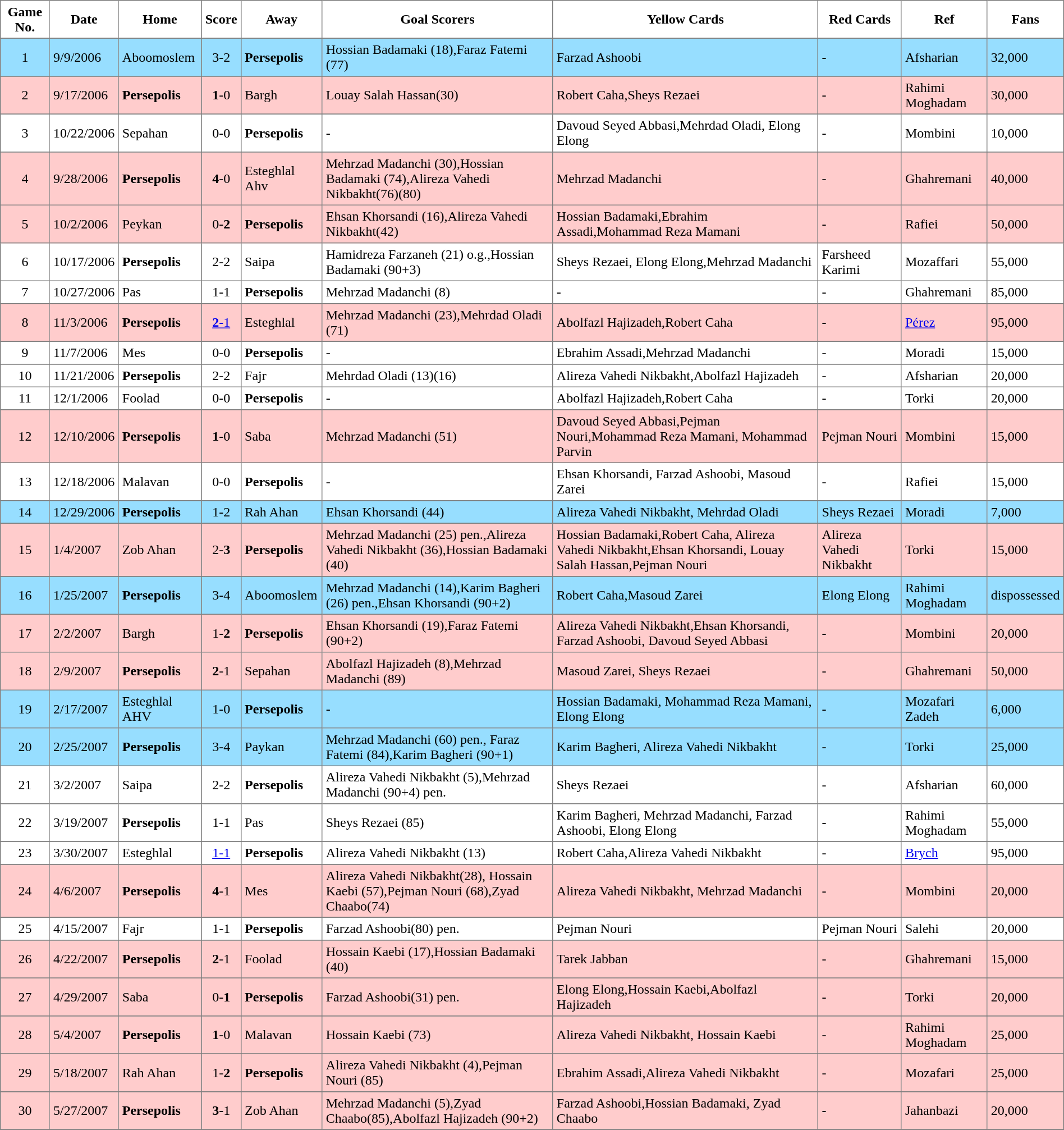<table class="toccolours" border="1" cellpadding="4" cellspacing="0" style="border-collapse: collapse; margin:0;">
<tr>
<th>Game No.</th>
<th>Date</th>
<th>Home</th>
<th>Score</th>
<th>Away</th>
<th>Goal Scorers</th>
<th>Yellow Cards</th>
<th>Red Cards</th>
<th>Ref</th>
<th>Fans</th>
</tr>
<tr>
</tr>
<tr style="background: #97DEFF;">
<td style="text-align:center;">1</td>
<td>9/9/2006</td>
<td>Aboomoslem</td>
<td style="text-align:center;">3-2</td>
<td><strong>Persepolis</strong></td>
<td>Hossian Badamaki (18),Faraz Fatemi (77)</td>
<td>Farzad Ashoobi</td>
<td>-</td>
<td>Afsharian</td>
<td>32,000</td>
</tr>
<tr>
</tr>
<tr style="background: #FFCCCC;">
<td style="text-align:center;">2</td>
<td>9/17/2006</td>
<td><strong>Persepolis</strong></td>
<td style="text-align:center;"><strong>1</strong>-0</td>
<td>Bargh</td>
<td>Louay Salah Hassan(30)</td>
<td>Robert Caha,Sheys Rezaei</td>
<td>-</td>
<td>Rahimi Moghadam</td>
<td>30,000</td>
</tr>
<tr>
</tr>
<tr>
<td style="text-align:center;">3</td>
<td>10/22/2006</td>
<td>Sepahan</td>
<td style="text-align:center;">0-0</td>
<td><strong>Persepolis</strong></td>
<td>-</td>
<td>Davoud Seyed Abbasi,Mehrdad Oladi, Elong Elong</td>
<td>-</td>
<td>Mombini</td>
<td>10,000</td>
</tr>
<tr>
</tr>
<tr style="background: #FFCCCC;">
<td style="text-align:center;">4</td>
<td>9/28/2006</td>
<td><strong>Persepolis</strong></td>
<td style="text-align:center;"><strong>4</strong>-0</td>
<td>Esteghlal Ahv</td>
<td>Mehrzad Madanchi (30),Hossian Badamaki (74),Alireza Vahedi Nikbakht(76)(80)</td>
<td>Mehrzad Madanchi</td>
<td>-</td>
<td>Ghahremani</td>
<td>40,000</td>
</tr>
<tr style="background: #FFCCCC;">
<td style="text-align:center;">5</td>
<td>10/2/2006</td>
<td>Peykan</td>
<td style="text-align:center;">0-<strong>2</strong></td>
<td><strong>Persepolis</strong></td>
<td>Ehsan Khorsandi (16),Alireza Vahedi Nikbakht(42)</td>
<td>Hossian Badamaki,Ebrahim Assadi,Mohammad Reza Mamani</td>
<td>-</td>
<td>Rafiei</td>
<td>50,000</td>
</tr>
<tr>
<td style="text-align:center;">6</td>
<td>10/17/2006</td>
<td><strong>Persepolis</strong></td>
<td style="text-align:center;">2-2</td>
<td>Saipa</td>
<td>Hamidreza Farzaneh (21) o.g.,Hossian Badamaki (90+3)</td>
<td>Sheys Rezaei, Elong Elong,Mehrzad Madanchi</td>
<td>Farsheed Karimi</td>
<td>Mozaffari</td>
<td>55,000</td>
</tr>
<tr>
<td style="text-align:center;">7</td>
<td>10/27/2006</td>
<td>Pas</td>
<td style="text-align:center;">1-1</td>
<td><strong>Persepolis</strong></td>
<td>Mehrzad Madanchi (8)</td>
<td>-</td>
<td>-</td>
<td>Ghahremani</td>
<td>85,000</td>
</tr>
<tr>
</tr>
<tr style="background: #FFCCCC;">
<td style="text-align:center;">8</td>
<td>11/3/2006</td>
<td><strong>Persepolis</strong></td>
<td style="text-align:center;"><a href='#'><strong>2</strong>-1</a></td>
<td>Esteghlal</td>
<td>Mehrzad Madanchi (23),Mehrdad Oladi (71)</td>
<td>Abolfazl Hajizadeh,Robert Caha</td>
<td>-</td>
<td><a href='#'>Pérez</a></td>
<td>95,000</td>
</tr>
<tr>
</tr>
<tr>
<td style="text-align:center;">9</td>
<td>11/7/2006</td>
<td>Mes</td>
<td style="text-align:center;">0-0</td>
<td><strong>Persepolis</strong></td>
<td>-</td>
<td>Ebrahim Assadi,Mehrzad Madanchi</td>
<td>-</td>
<td>Moradi</td>
<td>15,000</td>
</tr>
<tr>
</tr>
<tr>
<td style="text-align:center;">10</td>
<td>11/21/2006</td>
<td><strong>Persepolis</strong></td>
<td style="text-align:center;">2-2</td>
<td>Fajr</td>
<td>Mehrdad Oladi (13)(16)</td>
<td>Alireza Vahedi Nikbakht,Abolfazl Hajizadeh</td>
<td>-</td>
<td>Afsharian</td>
<td>20,000</td>
</tr>
<tr>
<td style="text-align:center;">11</td>
<td>12/1/2006</td>
<td>Foolad</td>
<td style="text-align:center;">0-0</td>
<td><strong>Persepolis</strong></td>
<td>-</td>
<td>Abolfazl Hajizadeh,Robert Caha</td>
<td>-</td>
<td>Torki</td>
<td>20,000</td>
</tr>
<tr>
</tr>
<tr style="background: #FFCCCC;">
<td style="text-align:center;">12</td>
<td>12/10/2006</td>
<td><strong>Persepolis</strong></td>
<td style="text-align:center;"><strong>1</strong>-0</td>
<td>Saba</td>
<td>Mehrzad Madanchi (51)</td>
<td>Davoud Seyed Abbasi,Pejman Nouri,Mohammad  Reza Mamani, Mohammad  Parvin</td>
<td>Pejman Nouri</td>
<td>Mombini</td>
<td>15,000</td>
</tr>
<tr>
<td style="text-align:center;">13</td>
<td>12/18/2006</td>
<td>Malavan</td>
<td style="text-align:center;">0-0</td>
<td><strong>Persepolis</strong></td>
<td>-</td>
<td>Ehsan Khorsandi, Farzad Ashoobi, Masoud Zarei</td>
<td>-</td>
<td>Rafiei</td>
<td>15,000</td>
</tr>
<tr>
</tr>
<tr style="background: #97DEFF;">
<td style="text-align:center;">14</td>
<td>12/29/2006</td>
<td><strong>Persepolis</strong></td>
<td style="text-align:center;">1-2</td>
<td>Rah Ahan</td>
<td>Ehsan Khorsandi (44)</td>
<td>Alireza Vahedi Nikbakht, Mehrdad Oladi</td>
<td>Sheys Rezaei</td>
<td>Moradi</td>
<td>7,000</td>
</tr>
<tr>
</tr>
<tr style="background: #FFCCCC;">
<td style="text-align:center;">15</td>
<td>1/4/2007</td>
<td>Zob Ahan</td>
<td style="text-align:center;">2-<strong>3</strong></td>
<td><strong>Persepolis</strong></td>
<td>Mehrzad Madanchi (25) pen.,Alireza Vahedi Nikbakht (36),Hossian Badamaki (40)</td>
<td>Hossian Badamaki,Robert Caha, Alireza Vahedi Nikbakht,Ehsan Khorsandi, Louay Salah Hassan,Pejman Nouri</td>
<td>Alireza Vahedi Nikbakht</td>
<td>Torki</td>
<td>15,000</td>
</tr>
<tr>
</tr>
<tr style="background: #97DEFF;">
<td style="text-align:center;">16</td>
<td>1/25/2007</td>
<td><strong>Persepolis</strong></td>
<td style="text-align:center;">3-4</td>
<td>Aboomoslem</td>
<td>Mehrzad Madanchi (14),Karim Bagheri (26) pen.,Ehsan Khorsandi (90+2)</td>
<td>Robert Caha,Masoud Zarei</td>
<td>Elong Elong</td>
<td>Rahimi Moghadam</td>
<td>dispossessed</td>
</tr>
<tr style="background: #FFCCCC;">
<td style="text-align:center;">17</td>
<td>2/2/2007</td>
<td>Bargh</td>
<td style="text-align:center;">1-<strong>2</strong></td>
<td><strong>Persepolis</strong></td>
<td>Ehsan Khorsandi (19),Faraz Fatemi (90+2)</td>
<td>Alireza Vahedi Nikbakht,Ehsan Khorsandi, Farzad Ashoobi, Davoud Seyed Abbasi</td>
<td>-</td>
<td>Mombini</td>
<td>20,000</td>
</tr>
<tr style="background: #FFCCCC;">
<td style="text-align:center;">18</td>
<td>2/9/2007</td>
<td><strong>Persepolis</strong></td>
<td style="text-align:center;"><strong>2</strong>-1</td>
<td>Sepahan</td>
<td>Abolfazl Hajizadeh (8),Mehrzad Madanchi (89)</td>
<td>Masoud Zarei, Sheys Rezaei</td>
<td>-</td>
<td>Ghahremani</td>
<td>50,000</td>
</tr>
<tr style="background: #97DEFF;">
<td style="text-align:center;">19</td>
<td>2/17/2007</td>
<td>Esteghlal AHV</td>
<td style="text-align:center;">1-0</td>
<td><strong>Persepolis</strong></td>
<td>-</td>
<td>Hossian Badamaki, Mohammad  Reza Mamani, Elong Elong</td>
<td>-</td>
<td>Mozafari Zadeh</td>
<td>6,000</td>
</tr>
<tr style="background: #97DEFF;">
<td style="text-align:center;">20</td>
<td>2/25/2007</td>
<td><strong>Persepolis</strong></td>
<td style="text-align:center;">3-4</td>
<td>Paykan</td>
<td>Mehrzad Madanchi (60) pen., Faraz Fatemi (84),Karim Bagheri (90+1)</td>
<td>Karim Bagheri, Alireza Vahedi Nikbakht</td>
<td>-</td>
<td>Torki</td>
<td>25,000</td>
</tr>
<tr>
<td style="text-align:center;">21</td>
<td>3/2/2007</td>
<td>Saipa</td>
<td style="text-align:center;">2-2</td>
<td><strong>Persepolis</strong></td>
<td>Alireza Vahedi Nikbakht (5),Mehrzad Madanchi (90+4) pen.</td>
<td>Sheys Rezaei</td>
<td>-</td>
<td>Afsharian</td>
<td>60,000</td>
</tr>
<tr>
<td style="text-align:center;">22</td>
<td>3/19/2007</td>
<td><strong>Persepolis</strong></td>
<td style="text-align:center;">1-1</td>
<td>Pas</td>
<td>Sheys Rezaei (85)</td>
<td>Karim Bagheri, Mehrzad Madanchi, Farzad Ashoobi, Elong Elong</td>
<td>-</td>
<td>Rahimi Moghadam</td>
<td>55,000</td>
</tr>
<tr>
</tr>
<tr>
<td style="text-align:center;">23</td>
<td>3/30/2007</td>
<td>Esteghlal</td>
<td style="text-align:center;"><a href='#'>1-1</a></td>
<td><strong>Persepolis</strong></td>
<td>Alireza Vahedi Nikbakht (13)</td>
<td>Robert Caha,Alireza Vahedi Nikbakht</td>
<td>-</td>
<td><a href='#'>Brych</a></td>
<td>95,000</td>
</tr>
<tr>
</tr>
<tr style="background: #FFCCCC;">
<td style="text-align:center;">24</td>
<td>4/6/2007</td>
<td><strong>Persepolis</strong></td>
<td style="text-align:center;"><strong>4</strong>-1</td>
<td>Mes</td>
<td>Alireza Vahedi Nikbakht(28), Hossain Kaebi (57),Pejman Nouri (68),Zyad Chaabo(74)</td>
<td>Alireza Vahedi Nikbakht, Mehrzad Madanchi</td>
<td>-</td>
<td>Mombini</td>
<td>20,000</td>
</tr>
<tr>
</tr>
<tr>
<td style="text-align:center;">25</td>
<td>4/15/2007</td>
<td>Fajr</td>
<td style="text-align:center;">1-1</td>
<td><strong>Persepolis</strong></td>
<td>Farzad Ashoobi(80) pen.</td>
<td>Pejman Nouri</td>
<td>Pejman Nouri</td>
<td>Salehi</td>
<td>20,000</td>
</tr>
<tr>
</tr>
<tr style="background: #FFCCCC;">
<td style="text-align:center;">26</td>
<td>4/22/2007</td>
<td><strong>Persepolis</strong></td>
<td style="text-align:center;"><strong>2</strong>-1</td>
<td>Foolad</td>
<td>Hossain Kaebi (17),Hossian Badamaki (40)</td>
<td>Tarek Jabban</td>
<td>-</td>
<td>Ghahremani</td>
<td>15,000</td>
</tr>
<tr>
</tr>
<tr style="background: #FFCCCC;">
<td style="text-align:center;">27</td>
<td>4/29/2007</td>
<td>Saba</td>
<td style="text-align:center;">0-<strong>1</strong></td>
<td><strong>Persepolis</strong></td>
<td>Farzad Ashoobi(31) pen.</td>
<td>Elong Elong,Hossain Kaebi,Abolfazl Hajizadeh</td>
<td>-</td>
<td>Torki</td>
<td>20,000</td>
</tr>
<tr>
</tr>
<tr style="background: #FFCCCC;">
<td style="text-align:center;">28</td>
<td>5/4/2007</td>
<td><strong>Persepolis</strong></td>
<td style="text-align:center;"><strong>1</strong>-0</td>
<td>Malavan</td>
<td>Hossain Kaebi (73)</td>
<td>Alireza Vahedi Nikbakht, Hossain Kaebi</td>
<td>-</td>
<td>Rahimi Moghadam</td>
<td>25,000</td>
</tr>
<tr>
</tr>
<tr style="background: #FFCCCC;">
<td style="text-align:center;">29</td>
<td>5/18/2007</td>
<td>Rah Ahan</td>
<td style="text-align:center;">1-<strong>2</strong></td>
<td><strong>Persepolis</strong></td>
<td>Alireza Vahedi Nikbakht (4),Pejman Nouri (85)</td>
<td>Ebrahim Assadi,Alireza Vahedi Nikbakht</td>
<td>-</td>
<td>Mozafari</td>
<td>25,000</td>
</tr>
<tr>
</tr>
<tr style="background: #FFCCCC;">
<td style="text-align:center;">30</td>
<td>5/27/2007</td>
<td><strong>Persepolis</strong></td>
<td style="text-align:center;"><strong>3</strong>-1</td>
<td>Zob Ahan</td>
<td>Mehrzad Madanchi (5),Zyad Chaabo(85),Abolfazl Hajizadeh (90+2)</td>
<td>Farzad Ashoobi,Hossian Badamaki, Zyad Chaabo</td>
<td>-</td>
<td>Jahanbazi</td>
<td>20,000</td>
</tr>
<tr>
</tr>
</table>
